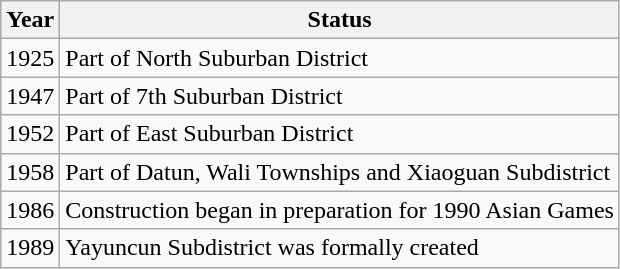<table class="wikitable">
<tr>
<th>Year</th>
<th>Status</th>
</tr>
<tr>
<td>1925</td>
<td>Part of North Suburban District</td>
</tr>
<tr>
<td>1947</td>
<td>Part of 7th Suburban District</td>
</tr>
<tr>
<td>1952</td>
<td>Part of East Suburban District</td>
</tr>
<tr>
<td>1958</td>
<td>Part of Datun, Wali Townships and Xiaoguan Subdistrict</td>
</tr>
<tr>
<td>1986</td>
<td>Construction began in preparation for 1990 Asian Games</td>
</tr>
<tr>
<td>1989</td>
<td>Yayuncun Subdistrict was formally created</td>
</tr>
</table>
